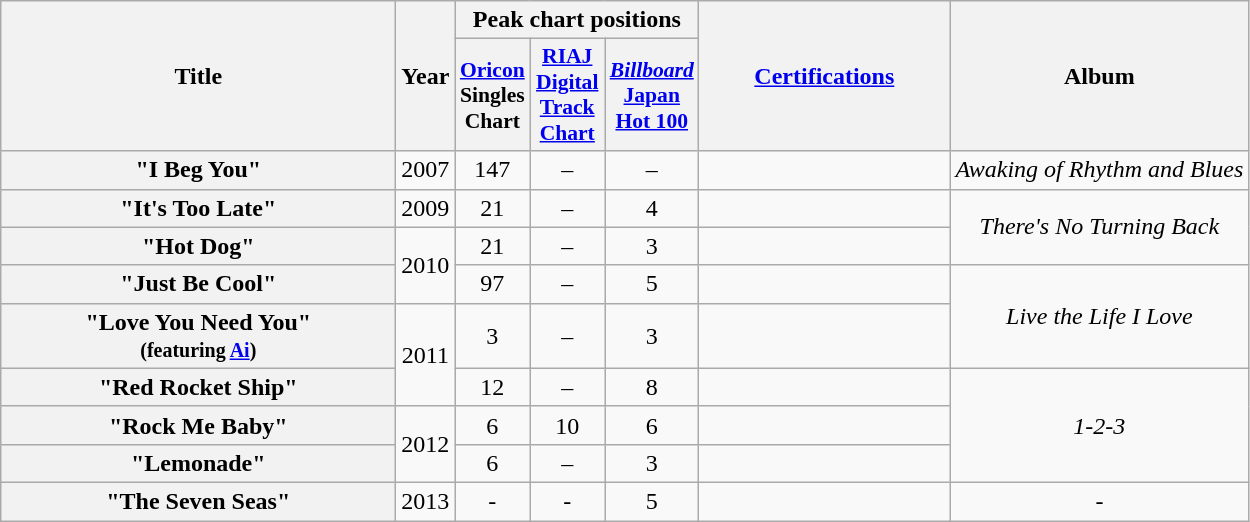<table class="wikitable plainrowheaders" style="text-align:center;" border="1">
<tr>
<th scope="col" rowspan="2" style="width:16em;">Title</th>
<th scope="col" rowspan="2">Year</th>
<th scope="col" colspan="3">Peak chart positions</th>
<th scope="col" rowspan="2" style="width:10em;"><a href='#'>Certifications</a></th>
<th scope="col" rowspan="2">Album</th>
</tr>
<tr>
<th scope="col" style="width:3em;font-size:90%;"><a href='#'>Oricon</a> Singles Chart<br></th>
<th scope="col" style="width:3em;font-size:90%;"><a href='#'>RIAJ Digital Track Chart</a></th>
<th scope="col" style="width:3em;font-size:90%;"><em><a href='#'>Billboard</a></em> <a href='#'>Japan Hot 100</a></th>
</tr>
<tr>
<th scope="row">"I Beg You"</th>
<td>2007</td>
<td>147</td>
<td>–</td>
<td>–</td>
<td></td>
<td><em>Awaking of Rhythm and Blues</em></td>
</tr>
<tr>
<th scope="row">"It's Too Late"</th>
<td>2009</td>
<td>21</td>
<td>–</td>
<td>4</td>
<td></td>
<td rowspan="2"><em>There's No Turning Back</em></td>
</tr>
<tr>
<th scope="row">"Hot Dog"</th>
<td rowspan="2">2010</td>
<td>21</td>
<td>–</td>
<td>3</td>
<td></td>
</tr>
<tr>
<th scope="row">"Just Be Cool"</th>
<td>97</td>
<td>–</td>
<td>5</td>
<td></td>
<td rowspan="2"><em>Live the Life I Love</em></td>
</tr>
<tr>
<th scope="row">"Love You Need You"<br><small>(featuring <a href='#'>Ai</a>)</small></th>
<td rowspan="2">2011</td>
<td>3</td>
<td>–</td>
<td>3</td>
<td></td>
</tr>
<tr>
<th scope="row">"Red Rocket Ship"</th>
<td>12</td>
<td>–</td>
<td>8</td>
<td></td>
<td rowspan="3"><em>1-2-3</em></td>
</tr>
<tr>
<th scope="row">"Rock Me Baby"</th>
<td rowspan="2">2012</td>
<td>6</td>
<td>10</td>
<td>6</td>
<td></td>
</tr>
<tr>
<th scope="row">"Lemonade"</th>
<td>6</td>
<td>–</td>
<td>3</td>
<td></td>
</tr>
<tr>
<th scope="row">"The Seven Seas"</th>
<td rowspan-"2">2013</td>
<td>-</td>
<td>-</td>
<td>5</td>
<td></td>
<td>-</td>
</tr>
</table>
